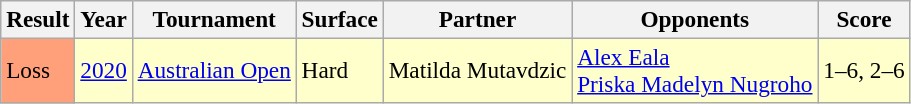<table class="wikitable" style=font-size:97%>
<tr>
<th>Result</th>
<th>Year</th>
<th>Tournament</th>
<th>Surface</th>
<th>Partner</th>
<th>Opponents</th>
<th>Score</th>
</tr>
<tr style="background:#ffc;">
<td style="background:#ffa07a;">Loss</td>
<td><a href='#'>2020</a></td>
<td><a href='#'>Australian Open</a></td>
<td>Hard</td>
<td> Matilda Mutavdzic</td>
<td> <a href='#'>Alex Eala</a><br> <a href='#'>Priska Madelyn Nugroho</a></td>
<td>1–6, 2–6</td>
</tr>
</table>
